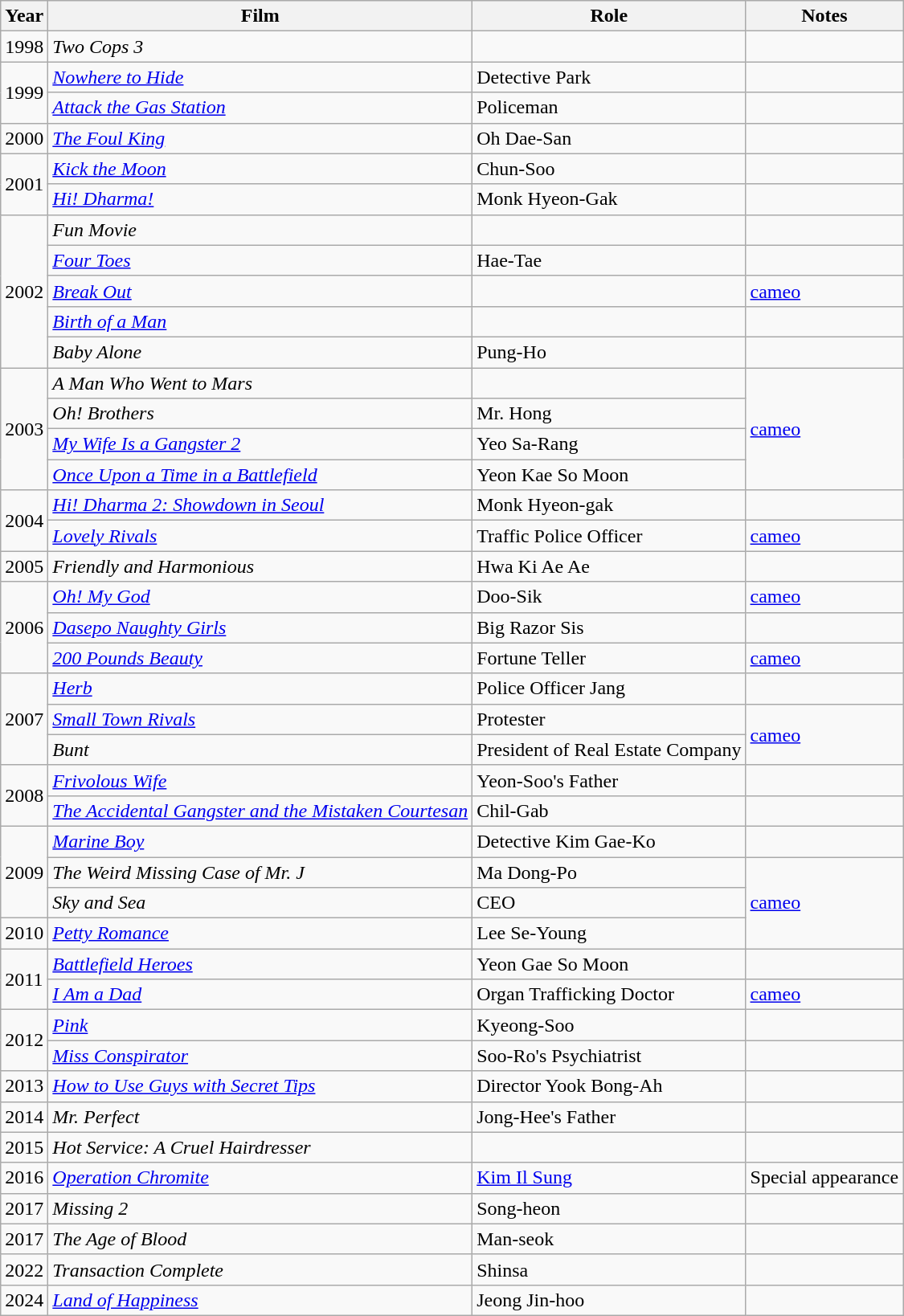<table class="wikitable sortable">
<tr>
<th>Year</th>
<th>Film</th>
<th>Role</th>
<th>Notes</th>
</tr>
<tr>
<td>1998</td>
<td><em>Two Cops 3</em></td>
<td></td>
<td></td>
</tr>
<tr>
<td rowspan="2">1999</td>
<td><em><a href='#'>Nowhere to Hide</a></em></td>
<td>Detective Park</td>
<td></td>
</tr>
<tr>
<td><em><a href='#'>Attack the Gas Station</a></em></td>
<td>Policeman</td>
<td></td>
</tr>
<tr>
<td>2000</td>
<td><em><a href='#'>The Foul King</a></em></td>
<td>Oh Dae-San</td>
<td></td>
</tr>
<tr>
<td rowspan="2">2001</td>
<td><em><a href='#'>Kick the Moon</a></em></td>
<td>Chun-Soo</td>
<td></td>
</tr>
<tr>
<td><em><a href='#'>Hi! Dharma!</a></em></td>
<td>Monk Hyeon-Gak</td>
<td></td>
</tr>
<tr>
<td rowspan="5">2002</td>
<td><em>Fun Movie</em></td>
<td></td>
<td></td>
</tr>
<tr>
<td><em><a href='#'>Four Toes</a></em></td>
<td>Hae-Tae</td>
<td></td>
</tr>
<tr>
<td><em><a href='#'>Break Out</a></em></td>
<td></td>
<td><a href='#'>cameo</a></td>
</tr>
<tr>
<td><em><a href='#'>Birth of a Man</a></em></td>
<td></td>
<td></td>
</tr>
<tr>
<td><em>Baby Alone</em></td>
<td>Pung-Ho</td>
<td></td>
</tr>
<tr>
<td rowspan="4">2003</td>
<td><em>A Man Who Went to Mars</em></td>
<td></td>
<td rowspan="4"><a href='#'>cameo</a></td>
</tr>
<tr>
<td><em>Oh! Brothers</em></td>
<td>Mr. Hong</td>
</tr>
<tr>
<td><em><a href='#'>My Wife Is a Gangster 2</a></em></td>
<td>Yeo Sa-Rang</td>
</tr>
<tr>
<td><em><a href='#'>Once Upon a Time in a Battlefield</a></em></td>
<td>Yeon Kae So Moon</td>
</tr>
<tr>
<td rowspan="2">2004</td>
<td><em><a href='#'>Hi! Dharma 2: Showdown in Seoul</a></em></td>
<td>Monk Hyeon-gak</td>
<td></td>
</tr>
<tr>
<td><em><a href='#'>Lovely Rivals</a></em></td>
<td>Traffic Police Officer</td>
<td><a href='#'>cameo</a></td>
</tr>
<tr>
<td>2005</td>
<td><em>Friendly and Harmonious</em></td>
<td>Hwa Ki Ae Ae</td>
<td></td>
</tr>
<tr>
<td rowspan="3">2006</td>
<td><em><a href='#'>Oh! My God</a></em></td>
<td>Doo-Sik</td>
<td><a href='#'>cameo</a></td>
</tr>
<tr>
<td><em><a href='#'>Dasepo Naughty Girls</a></em></td>
<td>Big Razor Sis</td>
<td></td>
</tr>
<tr>
<td><em><a href='#'>200 Pounds Beauty</a></em></td>
<td>Fortune Teller</td>
<td><a href='#'>cameo</a></td>
</tr>
<tr>
<td rowspan="3">2007</td>
<td><em><a href='#'>Herb</a></em></td>
<td>Police Officer Jang</td>
<td></td>
</tr>
<tr>
<td><em><a href='#'>Small Town Rivals</a></em></td>
<td>Protester</td>
<td rowspan="2"><a href='#'>cameo</a></td>
</tr>
<tr>
<td><em>Bunt</em></td>
<td>President of Real Estate Company</td>
</tr>
<tr>
<td rowspan="2">2008</td>
<td><em><a href='#'>Frivolous Wife</a></em></td>
<td>Yeon-Soo's Father</td>
<td></td>
</tr>
<tr>
<td><em><a href='#'>The Accidental Gangster and the Mistaken Courtesan</a></em></td>
<td>Chil-Gab</td>
<td></td>
</tr>
<tr>
<td rowspan="3">2009</td>
<td><em><a href='#'>Marine Boy</a></em></td>
<td>Detective Kim Gae-Ko</td>
<td></td>
</tr>
<tr>
<td><em>The Weird Missing Case of Mr. J</em></td>
<td>Ma Dong-Po</td>
<td rowspan="3"><a href='#'>cameo</a></td>
</tr>
<tr>
<td><em>Sky and Sea</em></td>
<td>CEO</td>
</tr>
<tr>
<td>2010</td>
<td><em><a href='#'>Petty Romance</a></em></td>
<td>Lee Se-Young</td>
</tr>
<tr>
<td rowspan="2">2011</td>
<td><em><a href='#'>Battlefield Heroes</a></em></td>
<td>Yeon Gae So Moon</td>
<td></td>
</tr>
<tr>
<td><em><a href='#'>I Am a Dad</a></em></td>
<td>Organ Trafficking Doctor</td>
<td><a href='#'>cameo</a></td>
</tr>
<tr>
<td rowspan="2">2012</td>
<td><em><a href='#'>Pink</a></em></td>
<td>Kyeong-Soo</td>
<td></td>
</tr>
<tr>
<td><em><a href='#'>Miss Conspirator</a></em></td>
<td>Soo-Ro's Psychiatrist</td>
<td></td>
</tr>
<tr>
<td>2013</td>
<td><em><a href='#'>How to Use Guys with Secret Tips</a></em></td>
<td>Director Yook Bong-Ah</td>
<td></td>
</tr>
<tr>
<td>2014</td>
<td><em>Mr. Perfect</em></td>
<td>Jong-Hee's Father</td>
<td></td>
</tr>
<tr>
<td>2015</td>
<td><em>Hot Service: A Cruel Hairdresser</em></td>
<td></td>
<td></td>
</tr>
<tr>
<td>2016</td>
<td><em><a href='#'>Operation Chromite</a></em></td>
<td><a href='#'>Kim Il Sung</a></td>
<td>Special appearance</td>
</tr>
<tr>
<td>2017</td>
<td><em>Missing 2</em></td>
<td>Song-heon</td>
<td></td>
</tr>
<tr>
<td>2017</td>
<td><em>The Age of Blood</em></td>
<td>Man-seok</td>
<td></td>
</tr>
<tr>
<td>2022</td>
<td><em>Transaction Complete</em></td>
<td>Shinsa</td>
<td></td>
</tr>
<tr>
<td>2024</td>
<td><em><a href='#'>Land of Happiness</a></em></td>
<td>Jeong Jin-hoo</td>
<td></td>
</tr>
</table>
